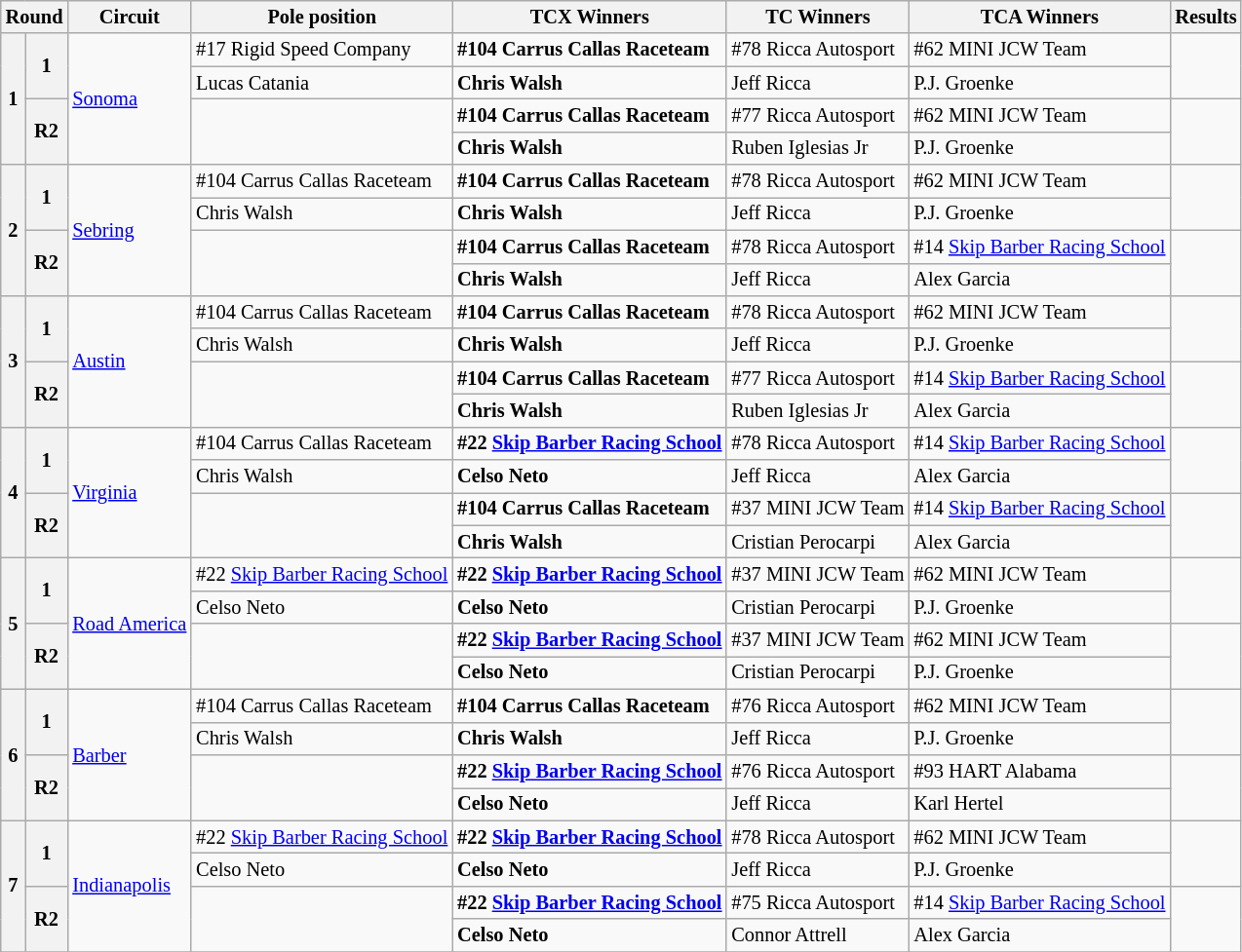<table class="wikitable" style="font-size:85%;">
<tr>
<th colspan="2">Round</th>
<th>Circuit</th>
<th>Pole position</th>
<th>TCX Winners</th>
<th>TC Winners</th>
<th>TCA Winners</th>
<th>Results</th>
</tr>
<tr>
<th rowspan="4">1</th>
<th rowspan="2">1</th>
<td rowspan="4"> <a href='#'>Sonoma</a></td>
<td> #17 Rigid Speed Company</td>
<td><strong> #104 Carrus Callas Raceteam</strong></td>
<td> #78 Ricca Autosport</td>
<td> #62 MINI JCW Team</td>
<td rowspan="2" align="center"></td>
</tr>
<tr>
<td> Lucas Catania</td>
<td><strong> Chris Walsh</strong></td>
<td> Jeff Ricca</td>
<td> P.J. Groenke</td>
</tr>
<tr>
<th rowspan="2">R2</th>
<td rowspan="2"></td>
<td><strong> #104 Carrus Callas Raceteam</strong></td>
<td> #77 Ricca Autosport</td>
<td> #62 MINI JCW Team</td>
<td rowspan="2" align="center"></td>
</tr>
<tr>
<td><strong> Chris Walsh</strong></td>
<td> Ruben Iglesias Jr</td>
<td> P.J. Groenke</td>
</tr>
<tr>
<th rowspan="4">2</th>
<th rowspan="2">1</th>
<td rowspan="4"> <a href='#'>Sebring</a></td>
<td> #104 Carrus Callas Raceteam</td>
<td><strong> #104 Carrus Callas Raceteam</strong></td>
<td> #78 Ricca Autosport</td>
<td> #62 MINI JCW Team</td>
<td rowspan="2" align="center"></td>
</tr>
<tr>
<td> Chris Walsh</td>
<td><strong> Chris Walsh</strong></td>
<td> Jeff Ricca</td>
<td> P.J. Groenke</td>
</tr>
<tr>
<th rowspan="2">R2</th>
<td rowspan="2"></td>
<td><strong> #104 Carrus Callas Raceteam</strong></td>
<td> #78 Ricca Autosport</td>
<td> #14 <a href='#'>Skip Barber Racing School</a></td>
<td rowspan="2" align="center"></td>
</tr>
<tr>
<td><strong> Chris Walsh</strong></td>
<td> Jeff Ricca</td>
<td> Alex Garcia</td>
</tr>
<tr>
<th rowspan="4">3</th>
<th rowspan="2">1</th>
<td rowspan="4"> <a href='#'>Austin</a></td>
<td> #104 Carrus Callas Raceteam</td>
<td><strong> #104 Carrus Callas Raceteam</strong></td>
<td> #78 Ricca Autosport</td>
<td> #62 MINI JCW Team</td>
<td rowspan="2" align="center"></td>
</tr>
<tr>
<td> Chris Walsh</td>
<td><strong> Chris Walsh</strong></td>
<td> Jeff Ricca</td>
<td> P.J. Groenke</td>
</tr>
<tr>
<th rowspan="2">R2</th>
<td rowspan="2"></td>
<td><strong> #104 Carrus Callas Raceteam</strong></td>
<td> #77 Ricca Autosport</td>
<td> #14 <a href='#'>Skip Barber Racing School</a></td>
<td rowspan="2" align="center"></td>
</tr>
<tr>
<td><strong> Chris Walsh</strong></td>
<td> Ruben Iglesias Jr</td>
<td> Alex Garcia</td>
</tr>
<tr>
<th rowspan="4">4</th>
<th rowspan="2">1</th>
<td rowspan="4"> <a href='#'>Virginia</a></td>
<td> #104 Carrus Callas Raceteam</td>
<td><strong> #22 <a href='#'>Skip Barber Racing School</a></strong></td>
<td> #78 Ricca Autosport</td>
<td> #14 <a href='#'>Skip Barber Racing School</a></td>
<td rowspan="2" align="center"></td>
</tr>
<tr>
<td> Chris Walsh</td>
<td><strong> Celso Neto</strong></td>
<td> Jeff Ricca</td>
<td> Alex Garcia</td>
</tr>
<tr>
<th rowspan="2">R2</th>
<td rowspan="2"></td>
<td><strong> #104 Carrus Callas Raceteam</strong></td>
<td> #37 MINI JCW Team</td>
<td> #14 <a href='#'>Skip Barber Racing School</a></td>
<td rowspan="2" align="center"></td>
</tr>
<tr>
<td><strong> Chris Walsh</strong></td>
<td> Cristian Perocarpi</td>
<td> Alex Garcia</td>
</tr>
<tr>
<th rowspan="4">5</th>
<th rowspan="2">1</th>
<td rowspan="4"> <a href='#'>Road America</a></td>
<td> #22 <a href='#'>Skip Barber Racing School</a></td>
<td><strong> #22 <a href='#'>Skip Barber Racing School</a></strong></td>
<td> #37 MINI JCW Team</td>
<td> #62 MINI JCW Team</td>
<td rowspan="2" align="center"></td>
</tr>
<tr>
<td> Celso Neto</td>
<td><strong> Celso Neto</strong></td>
<td> Cristian Perocarpi</td>
<td> P.J. Groenke</td>
</tr>
<tr>
<th rowspan="2">R2</th>
<td rowspan="2"></td>
<td><strong> #22 <a href='#'>Skip Barber Racing School</a></strong></td>
<td> #37 MINI JCW Team</td>
<td> #62 MINI JCW Team</td>
<td rowspan="2" align="center"></td>
</tr>
<tr>
<td><strong> Celso Neto</strong></td>
<td> Cristian Perocarpi</td>
<td> P.J. Groenke</td>
</tr>
<tr>
<th rowspan="4">6</th>
<th rowspan="2">1</th>
<td rowspan="4"> <a href='#'>Barber</a></td>
<td> #104 Carrus Callas Raceteam</td>
<td><strong> #104 Carrus Callas Raceteam</strong></td>
<td> #76 Ricca Autosport</td>
<td> #62 MINI JCW Team</td>
<td rowspan="2" align="center"></td>
</tr>
<tr>
<td> Chris Walsh</td>
<td><strong> Chris Walsh</strong></td>
<td> Jeff Ricca</td>
<td> P.J. Groenke</td>
</tr>
<tr>
<th rowspan="2">R2</th>
<td rowspan="2"></td>
<td><strong> #22 <a href='#'>Skip Barber Racing School</a></strong></td>
<td> #76 Ricca Autosport</td>
<td> #93 HART Alabama</td>
<td rowspan="2" align="center"></td>
</tr>
<tr>
<td><strong> Celso Neto</strong></td>
<td> Jeff Ricca</td>
<td> Karl Hertel</td>
</tr>
<tr>
<th rowspan="4">7</th>
<th rowspan="2">1</th>
<td rowspan="4"> <a href='#'>Indianapolis</a></td>
<td> #22 <a href='#'>Skip Barber Racing School</a></td>
<td><strong> #22 <a href='#'>Skip Barber Racing School</a></strong></td>
<td> #78 Ricca Autosport</td>
<td> #62 MINI JCW Team</td>
<td rowspan="2" align="center"></td>
</tr>
<tr>
<td> Celso Neto</td>
<td><strong> Celso Neto</strong></td>
<td> Jeff Ricca</td>
<td> P.J. Groenke</td>
</tr>
<tr>
<th rowspan="2">R2</th>
<td rowspan="2"></td>
<td><strong> #22 <a href='#'>Skip Barber Racing School</a></strong></td>
<td> #75 Ricca Autosport</td>
<td> #14 <a href='#'>Skip Barber Racing School</a></td>
<td rowspan="2" align="center"></td>
</tr>
<tr>
<td><strong> Celso Neto</strong></td>
<td> Connor Attrell</td>
<td> Alex Garcia</td>
</tr>
<tr>
</tr>
</table>
